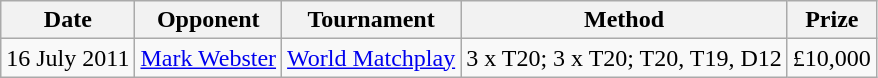<table class="wikitable">
<tr>
<th>Date</th>
<th>Opponent</th>
<th>Tournament</th>
<th>Method</th>
<th>Prize</th>
</tr>
<tr>
<td>16 July 2011</td>
<td> <a href='#'>Mark Webster</a></td>
<td><a href='#'>World Matchplay</a></td>
<td>3 x T20; 3 x T20; T20, T19, D12</td>
<td>£10,000</td>
</tr>
</table>
